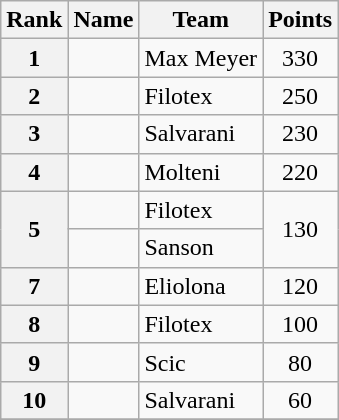<table class="wikitable">
<tr>
<th>Rank</th>
<th>Name</th>
<th>Team</th>
<th>Points</th>
</tr>
<tr>
<th style="text-align:center">1</th>
<td></td>
<td>Max Meyer</td>
<td style="text-align:center">330</td>
</tr>
<tr>
<th style="text-align:center">2</th>
<td></td>
<td>Filotex</td>
<td style="text-align:center">250</td>
</tr>
<tr>
<th style="text-align:center">3</th>
<td> </td>
<td>Salvarani</td>
<td style="text-align:center">230</td>
</tr>
<tr>
<th style="text-align:center">4</th>
<td></td>
<td>Molteni</td>
<td style="text-align:center">220</td>
</tr>
<tr>
<th style="text-align:center" rowspan="2">5</th>
<td></td>
<td>Filotex</td>
<td style="text-align:center" rowspan="2">130</td>
</tr>
<tr>
<td></td>
<td>Sanson</td>
</tr>
<tr>
<th style="text-align:center">7</th>
<td></td>
<td>Eliolona</td>
<td style="text-align:center">120</td>
</tr>
<tr>
<th style="text-align:center">8</th>
<td> </td>
<td>Filotex</td>
<td style="text-align:center">100</td>
</tr>
<tr>
<th style="text-align:center">9</th>
<td></td>
<td>Scic</td>
<td style="text-align:center">80</td>
</tr>
<tr>
<th style="text-align:center">10</th>
<td></td>
<td>Salvarani</td>
<td style="text-align:center">60</td>
</tr>
<tr>
</tr>
</table>
